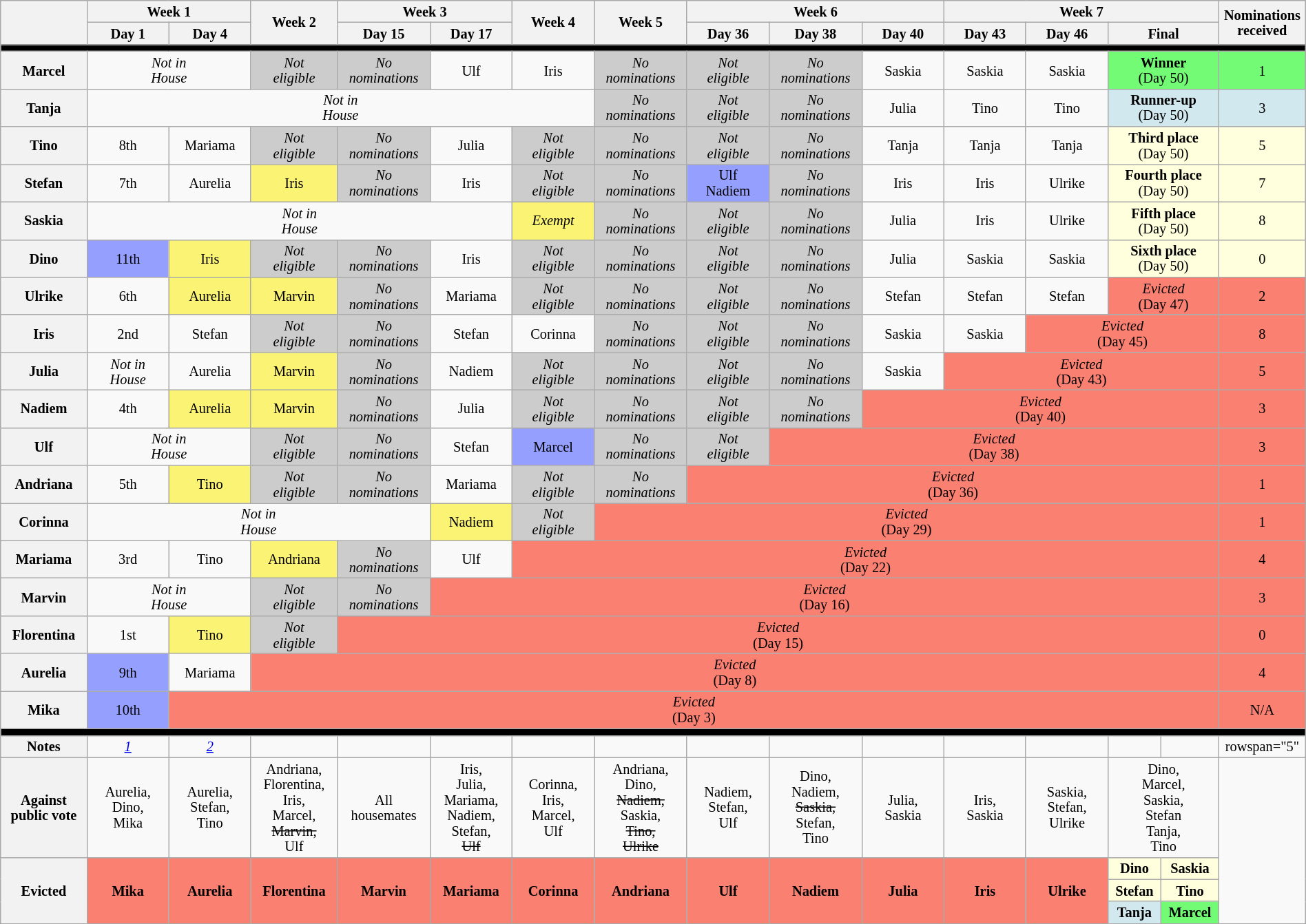<table class="wikitable"  style="text-align:center; width:100%; font-size:85%; line-height:15px;">
<tr>
<th style="width:5%;" rowspan="2"></th>
<th style="width:10%;" colspan="2">Week 1</th>
<th style="width:5%;" rowspan="2">Week 2</th>
<th style="width:10%;" colspan="2">Week 3</th>
<th style="width:5%;" rowspan="2">Week 4</th>
<th style="width:5%;" rowspan="2">Week 5</th>
<th style="width:5%;" colspan="3">Week 6</th>
<th style="width:10%;" colspan="4">Week 7</th>
<th style="width:1%;" rowspan="2">Nominations<br>received</th>
</tr>
<tr>
<th style="width:5%;">Day 1</th>
<th style="width:5%;">Day 4</th>
<th style="width:5%;">Day 15</th>
<th style="width:5%;">Day 17</th>
<th style="width:5%;">Day 36</th>
<th style="width:5%;">Day 38</th>
<th style="width:5%;">Day 40</th>
<th style="width:5%;">Day 43</th>
<th style="width:5%;">Day 46</th>
<th colspan="2" style="width:5%;">Final</th>
</tr>
<tr>
<th colspan="16" style="background:black;"></th>
</tr>
<tr>
<th>Marcel</th>
<td colspan=2><em>Not in<br>House</em></td>
<td style="background:#cccccc"><em>Not<br>eligible</em></td>
<td style="background:#cccccc"><em>No<br>nominations</em></td>
<td>Ulf</td>
<td>Iris</td>
<td style="background:#cccccc"><em>No<br>nominations</em></td>
<td style="background:#cccccc"><em>Not<br>eligible</em></td>
<td style="background:#cccccc"><em>No<br>nominations</em></td>
<td>Saskia</td>
<td>Saskia</td>
<td>Saskia</td>
<td style="background:#73FB76" Colspan=2><strong>Winner</strong><br>(Day 50)</td>
<td style="background:#73FB76">1</td>
</tr>
<tr>
<th>Tanja</th>
<td colspan=6><em>Not in<br>House</em></td>
<td style="background:#cccccc"><em>No<br>nominations</em></td>
<td style="background:#cccccc"><em>Not<br>eligible</em></td>
<td style="background:#cccccc"><em>No<br>nominations</em></td>
<td>Julia</td>
<td>Tino</td>
<td>Tino</td>
<td style="background:#D1E8EF" Colspan=2><strong>Runner-up</strong><br>(Day 50)</td>
<td style="background:#D1E8EF">3</td>
</tr>
<tr>
<th>Tino</th>
<td>8th</td>
<td>Mariama</td>
<td style="background:#cccccc"><em>Not<br>eligible</em></td>
<td style="background:#cccccc"><em>No<br>nominations</em></td>
<td>Julia</td>
<td style="background:#cccccc"><em>Not<br>eligible</em></td>
<td style="background:#cccccc"><em>No<br>nominations</em></td>
<td style="background:#cccccc"><em>Not<br>eligible</em></td>
<td style="background:#cccccc"><em>No<br>nominations</em></td>
<td>Tanja</td>
<td>Tanja</td>
<td>Tanja</td>
<td style="background:#ffffdd;" Colspan=2><strong>Third place</strong><br>(Day 50)</td>
<td style="background:#ffffdd;">5</td>
</tr>
<tr>
<th>Stefan</th>
<td>7th</td>
<td>Aurelia</td>
<td style="background:#FBF373">Iris</td>
<td style="background:#cccccc"><em>No<br>nominations</em></td>
<td>Iris</td>
<td style="background:#cccccc"><em>Not<br>eligible</em></td>
<td style="background:#cccccc"><em>No<br>nominations</em></td>
<td style="background:#959FFD">Ulf<br>Nadiem</td>
<td style="background:#cccccc"><em>No<br>nominations</em></td>
<td>Iris</td>
<td>Iris</td>
<td>Ulrike</td>
<td style="background:#ffffdd;" Colspan=2><strong>Fourth place</strong><br>(Day 50)</td>
<td style="background:#ffffdd;">7</td>
</tr>
<tr>
<th>Saskia</th>
<td colspan=5><em>Not in<br>House</em></td>
<td style="background:#FBF373"><em>Exempt</em></td>
<td style="background:#cccccc"><em>No<br>nominations</em></td>
<td style="background:#cccccc"><em>Not<br>eligible</em></td>
<td style="background:#cccccc"><em>No<br>nominations</em></td>
<td>Julia</td>
<td>Iris</td>
<td>Ulrike</td>
<td style="background:#ffffdd;" Colspan=2><strong>Fifth place</strong><br>(Day 50)</td>
<td style="background:#ffffdd;">8</td>
</tr>
<tr>
<th>Dino</th>
<td style="background:#959FFD">11th</td>
<td style="background:#FBF373">Iris</td>
<td style="background:#cccccc"><em>Not<br>eligible</em></td>
<td style="background:#cccccc"><em>No<br>nominations</em></td>
<td>Iris</td>
<td style="background:#cccccc"><em>Not<br>eligible</em></td>
<td style="background:#cccccc"><em>No<br>nominations</em></td>
<td style="background:#cccccc"><em>Not<br>eligible</em></td>
<td style="background:#cccccc"><em>No<br>nominations</em></td>
<td>Julia</td>
<td>Saskia</td>
<td>Saskia</td>
<td style="background:#ffffdd;" Colspan=2><strong>Sixth place</strong><br>(Day 50)</td>
<td style="background:#ffffdd;">0</td>
</tr>
<tr>
<th>Ulrike</th>
<td>6th</td>
<td style="background:#FBF373">Aurelia</td>
<td style="background:#FBF373">Marvin</td>
<td style="background:#cccccc"><em>No<br>nominations</em></td>
<td>Mariama</td>
<td style="background:#cccccc"><em>Not<br>eligible</em></td>
<td style="background:#cccccc"><em>No<br>nominations</em></td>
<td style="background:#cccccc"><em>Not<br>eligible</em></td>
<td style="background:#cccccc"><em>No<br>nominations</em></td>
<td>Stefan</td>
<td>Stefan</td>
<td>Stefan</td>
<td style="background:#FA8072" colspan="2"><em>Evicted</em><br>(Day 47)</td>
<td style="background:#FA8072">2</td>
</tr>
<tr>
<th>Iris</th>
<td>2nd</td>
<td>Stefan</td>
<td style="background:#cccccc"><em>Not<br>eligible</em></td>
<td style="background:#cccccc"><em>No<br>nominations</em></td>
<td>Stefan</td>
<td>Corinna</td>
<td style="background:#cccccc"><em>No<br>nominations</em></td>
<td style="background:#cccccc"><em>Not<br>eligible</em></td>
<td style="background:#cccccc"><em>No<br>nominations</em></td>
<td>Saskia</td>
<td>Saskia</td>
<td style="background:#FA8072" colspan="3"><em>Evicted</em><br>(Day 45)</td>
<td style="background:#FA8072">8</td>
</tr>
<tr>
<th>Julia</th>
<td><em>Not in<br>House</em></td>
<td>Aurelia</td>
<td style="background:#FBF373">Marvin</td>
<td style="background:#cccccc"><em>No<br>nominations</em></td>
<td>Nadiem</td>
<td style="background:#cccccc"><em>Not<br>eligible</em></td>
<td style="background:#cccccc"><em>No<br>nominations</em></td>
<td style="background:#cccccc"><em>Not<br>eligible</em></td>
<td style="background:#cccccc"><em>No<br>nominations</em></td>
<td>Saskia</td>
<td style="background:#FA8072" colspan="4"><em>Evicted</em><br>(Day 43)</td>
<td style="background:#FA8072">5</td>
</tr>
<tr>
<th>Nadiem</th>
<td>4th</td>
<td style="background:#FBF373">Aurelia</td>
<td style="background:#FBF373">Marvin</td>
<td style="background:#cccccc"><em>No<br>nominations</em></td>
<td>Julia</td>
<td style="background:#cccccc"><em>Not<br>eligible</em></td>
<td style="background:#cccccc"><em>No<br>nominations</em></td>
<td style="background:#cccccc"><em>Not<br>eligible</em></td>
<td style="background:#cccccc"><em>No<br>nominations</em></td>
<td style="background:#FA8072" colspan="5"><em>Evicted</em><br>(Day 40)</td>
<td style="background:#FA8072">3</td>
</tr>
<tr>
<th>Ulf</th>
<td colspan=2><em>Not in<br>House</em></td>
<td style="background:#cccccc"><em>Not<br>eligible</em></td>
<td style="background:#cccccc"><em>No<br>nominations</em></td>
<td>Stefan</td>
<td style="background:#959FFD">Marcel</td>
<td style="background:#cccccc"><em>No<br>nominations</em></td>
<td style="background:#cccccc"><em>Not<br>eligible</em></td>
<td style="background:#FA8072" colspan="6"><em>Evicted</em><br>(Day 38)</td>
<td style="background:#FA8072">3</td>
</tr>
<tr>
<th>Andriana</th>
<td>5th</td>
<td style="background:#FBF373">Tino</td>
<td style="background:#cccccc"><em>Not<br>eligible</em></td>
<td style="background:#cccccc"><em>No<br>nominations</em></td>
<td>Mariama</td>
<td style="background:#cccccc"><em>Not<br>eligible</em></td>
<td style="background:#cccccc"><em>No<br>nominations</em></td>
<td style="background:#FA8072" colspan="7"><em>Evicted</em><br>(Day 36)</td>
<td style="background:#FA8072">1</td>
</tr>
<tr>
<th>Corinna</th>
<td colspan=4><em>Not in<br>House</em></td>
<td style="background:#FBF373">Nadiem</td>
<td style="background:#cccccc"><em>Not<br>eligible</em></td>
<td style="background:#FA8072" colspan="8"><em>Evicted</em><br>(Day 29)</td>
<td style="background:#FA8072">1</td>
</tr>
<tr>
<th>Mariama</th>
<td>3rd</td>
<td>Tino</td>
<td style="background:#FBF373">Andriana</td>
<td style="background:#cccccc"><em>No<br>nominations</em></td>
<td>Ulf</td>
<td style="background:#FA8072" colspan="9"><em>Evicted</em><br>(Day 22)</td>
<td style="background:#FA8072">4</td>
</tr>
<tr>
<th>Marvin</th>
<td colspan=2><em>Not in<br>House</em></td>
<td style="background:#cccccc"><em>Not<br>eligible</em></td>
<td style="background:#cccccc"><em>No<br>nominations</em></td>
<td style="background:#FA8072" colspan="10"><em>Evicted</em><br>(Day 16)</td>
<td style="background:#FA8072">3</td>
</tr>
<tr>
<th>Florentina</th>
<td>1st</td>
<td style="background:#FBF373">Tino</td>
<td style="background:#cccccc"><em>Not<br>eligible</em></td>
<td style="background:#FA8072" colspan="11"><em>Evicted</em><br>(Day 15)</td>
<td style="background:#FA8072">0</td>
</tr>
<tr>
<th>Aurelia</th>
<td style="background:#959FFD">9th</td>
<td>Mariama</td>
<td style="background:#FA8072" colspan="12"><em>Evicted</em><br>(Day 8)</td>
<td style="background:#FA8072">4</td>
</tr>
<tr>
<th>Mika</th>
<td style="background:#959FFD">10th</td>
<td style="background:#FA8072" colspan="13"><em>Evicted</em><br>(Day 3)</td>
<td style="background:#FA8072">N/A</td>
</tr>
<tr>
<th colspan="16" style="background:black;"></th>
</tr>
<tr>
<th>Notes</th>
<td><em><a href='#'>1</a></em></td>
<td><em><a href='#'>2</a></em></td>
<td></td>
<td></td>
<td></td>
<td></td>
<td></td>
<td></td>
<td></td>
<td></td>
<td></td>
<td></td>
<td></td>
<td></td>
<td>rowspan="5" </td>
</tr>
<tr>
<th>Against<br>public vote</th>
<td>Aurelia,<br>Dino,<br>Mika</td>
<td>Aurelia,<br>Stefan,<br>Tino</td>
<td>Andriana,<br>Florentina,<br>Iris,<br>Marcel,<br><s>Marvin,</s><br>Ulf</td>
<td>All housemates</td>
<td>Iris,<br>Julia,<br>Mariama,<br>Nadiem,<br>Stefan,<br><s>Ulf</s></td>
<td>Corinna,<br>Iris,<br>Marcel,<br>Ulf</td>
<td>Andriana,<br>Dino,<br><s>Nadiem,</s><br>Saskia,<br><s>Tino,</s><br><s>Ulrike</s></td>
<td>Nadiem,<br>Stefan,<br>Ulf</td>
<td>Dino,<br>Nadiem,<br><s>Saskia,</s><br>Stefan,<br>Tino</td>
<td>Julia,<br>Saskia</td>
<td>Iris,<br>Saskia</td>
<td>Saskia,<br>Stefan,<br>Ulrike</td>
<td colspan="2">Dino,<br>Marcel,<br>Saskia,<br>Stefan<br>Tanja,<br>Tino</td>
</tr>
<tr>
<th rowspan="3">Evicted</th>
<td rowspan="3" style="background:#FA8072"><strong>Mika</strong><br></td>
<td rowspan="3" style="background:#FA8072"><strong>Aurelia</strong><br></td>
<td rowspan="3" style="background:#FA8072"><strong>Florentina</strong><br></td>
<td rowspan="3" style="background:#FA8072"><strong>Marvin</strong><br></td>
<td rowspan="3" style="background:#FA8072"><strong>Mariama</strong><br></td>
<td rowspan="3" style="background:#FA8072"><strong>Corinna</strong><br></td>
<td rowspan="3" style="background:#FA8072"><strong>Andriana</strong><br></td>
<td rowspan="3" style="background:#FA8072"><strong>Ulf</strong><br></td>
<td rowspan="3" style="background:#FA8072"><strong>Nadiem</strong><br></td>
<td rowspan="3" style="background:#FA8072"><strong>Julia</strong><br></td>
<td rowspan="3" style="background:#FA8072"><strong>Iris</strong><br></td>
<td rowspan="3" style="background:#FA8072"><strong>Ulrike</strong><br></td>
<td style="background:#ffffdd;"><strong>Dino</strong><br></td>
<td style="background:#ffffdd;"><strong>Saskia</strong><br></td>
</tr>
<tr>
<td style="background:#ffffdd;"><strong>Stefan</strong><br></td>
<td style="background:#ffffdd;"><strong>Tino</strong><br></td>
</tr>
<tr>
<td style="background:#D1E8EF"><strong>Tanja</strong><br></td>
<td style="background:#73FB76"><strong>Marcel</strong><br></td>
</tr>
</table>
